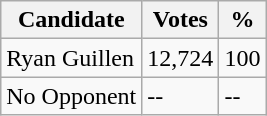<table class="wikitable">
<tr>
<th>Candidate</th>
<th>Votes</th>
<th>%</th>
</tr>
<tr>
<td>Ryan Guillen</td>
<td>12,724</td>
<td>100</td>
</tr>
<tr>
<td>No Opponent</td>
<td>--</td>
<td>--</td>
</tr>
</table>
